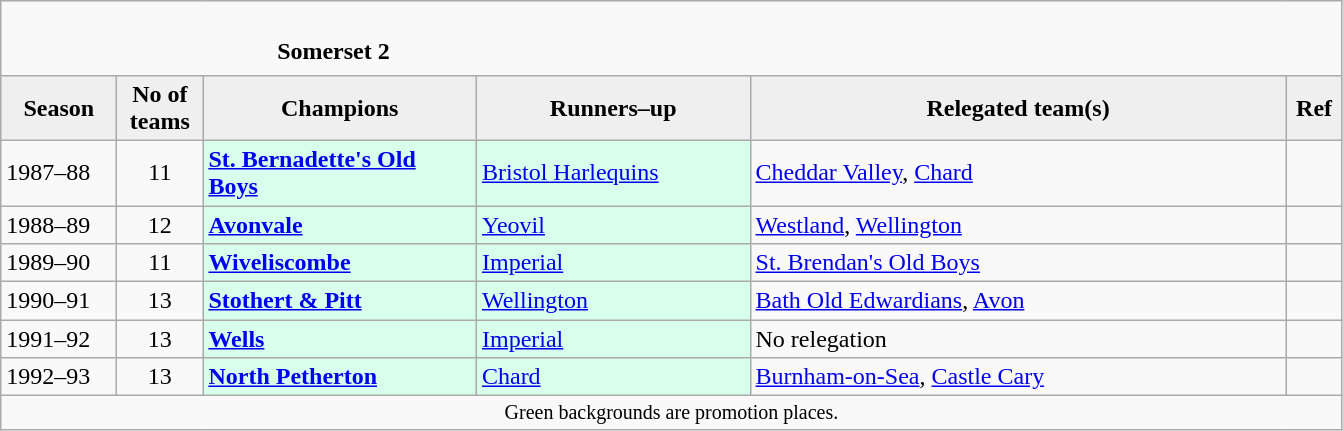<table class="wikitable" style="text-align: left;">
<tr>
<td colspan="11" cellpadding="0" cellspacing="0"><br><table border="0" style="width:100%;" cellpadding="0" cellspacing="0">
<tr>
<td style="width:20%; border:0;"></td>
<td style="border:0;"><strong>Somerset 2</strong></td>
<td style="width:20%; border:0;"></td>
</tr>
</table>
</td>
</tr>
<tr>
<th style="background:#efefef; width:70px;">Season</th>
<th style="background:#efefef; width:50px;">No of teams</th>
<th style="background:#efefef; width:175px;">Champions</th>
<th style="background:#efefef; width:175px;">Runners–up</th>
<th style="background:#efefef; width:350px;">Relegated team(s)</th>
<th style="background:#efefef; width:30px;">Ref</th>
</tr>
<tr align=left>
<td>1987–88</td>
<td style="text-align: center;">11</td>
<td style="background:#d8ffeb;"><strong><a href='#'>St. Bernadette's Old Boys</a></strong></td>
<td style="background:#d8ffeb;"><a href='#'>Bristol Harlequins</a></td>
<td><a href='#'>Cheddar Valley</a>, <a href='#'>Chard</a></td>
<td></td>
</tr>
<tr>
<td>1988–89</td>
<td style="text-align: center;">12</td>
<td style="background:#d8ffeb;"><strong><a href='#'>Avonvale</a></strong></td>
<td style="background:#d8ffeb;"><a href='#'>Yeovil</a></td>
<td><a href='#'>Westland</a>, <a href='#'>Wellington</a></td>
<td></td>
</tr>
<tr>
<td>1989–90</td>
<td style="text-align: center;">11</td>
<td style="background:#d8ffeb;"><strong><a href='#'>Wiveliscombe</a></strong></td>
<td style="background:#d8ffeb;"><a href='#'>Imperial</a></td>
<td><a href='#'>St. Brendan's Old Boys</a></td>
<td></td>
</tr>
<tr>
<td>1990–91</td>
<td style="text-align: center;">13</td>
<td style="background:#d8ffeb;"><strong><a href='#'>Stothert & Pitt</a></strong></td>
<td style="background:#d8ffeb;"><a href='#'>Wellington</a></td>
<td><a href='#'>Bath Old Edwardians</a>, <a href='#'>Avon</a></td>
<td></td>
</tr>
<tr>
<td>1991–92</td>
<td style="text-align: center;">13</td>
<td style="background:#d8ffeb;"><strong><a href='#'>Wells</a></strong></td>
<td style="background:#d8ffeb;"><a href='#'>Imperial</a></td>
<td>No relegation</td>
<td></td>
</tr>
<tr>
<td>1992–93</td>
<td style="text-align: center;">13</td>
<td style="background:#d8ffeb;"><strong><a href='#'>North Petherton</a></strong></td>
<td style="background:#d8ffeb;"><a href='#'>Chard</a></td>
<td><a href='#'>Burnham-on-Sea</a>, <a href='#'>Castle Cary</a></td>
<td></td>
</tr>
<tr>
<td colspan="15"  style="border:0; font-size:smaller; text-align:center;">Green backgrounds are promotion places.</td>
</tr>
</table>
